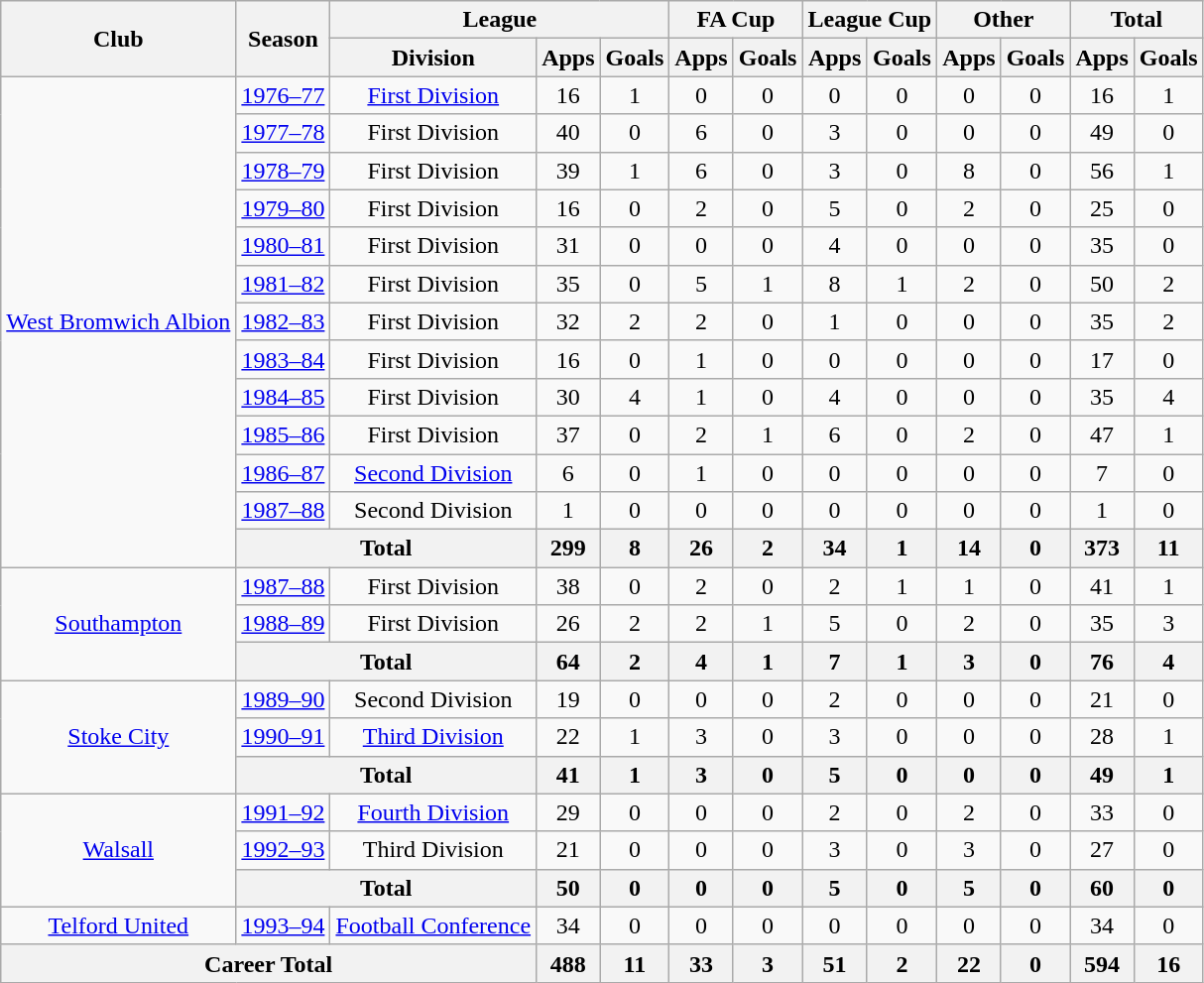<table class="wikitable" style="text-align: center;">
<tr>
<th rowspan="2">Club</th>
<th rowspan="2">Season</th>
<th colspan="3">League</th>
<th colspan="2">FA Cup</th>
<th colspan="2">League Cup</th>
<th colspan="2">Other</th>
<th colspan="2">Total</th>
</tr>
<tr>
<th>Division</th>
<th>Apps</th>
<th>Goals</th>
<th>Apps</th>
<th>Goals</th>
<th>Apps</th>
<th>Goals</th>
<th>Apps</th>
<th>Goals</th>
<th>Apps</th>
<th>Goals</th>
</tr>
<tr>
<td rowspan="13"><a href='#'>West Bromwich Albion</a></td>
<td><a href='#'>1976–77</a></td>
<td><a href='#'>First Division</a></td>
<td>16</td>
<td>1</td>
<td>0</td>
<td>0</td>
<td>0</td>
<td>0</td>
<td>0</td>
<td>0</td>
<td>16</td>
<td>1</td>
</tr>
<tr>
<td><a href='#'>1977–78</a></td>
<td>First Division</td>
<td>40</td>
<td>0</td>
<td>6</td>
<td>0</td>
<td>3</td>
<td>0</td>
<td>0</td>
<td>0</td>
<td>49</td>
<td>0</td>
</tr>
<tr>
<td><a href='#'>1978–79</a></td>
<td>First Division</td>
<td>39</td>
<td>1</td>
<td>6</td>
<td>0</td>
<td>3</td>
<td>0</td>
<td>8</td>
<td>0</td>
<td>56</td>
<td>1</td>
</tr>
<tr>
<td><a href='#'>1979–80</a></td>
<td>First Division</td>
<td>16</td>
<td>0</td>
<td>2</td>
<td>0</td>
<td>5</td>
<td>0</td>
<td>2</td>
<td>0</td>
<td>25</td>
<td>0</td>
</tr>
<tr>
<td><a href='#'>1980–81</a></td>
<td>First Division</td>
<td>31</td>
<td>0</td>
<td>0</td>
<td>0</td>
<td>4</td>
<td>0</td>
<td>0</td>
<td>0</td>
<td>35</td>
<td>0</td>
</tr>
<tr>
<td><a href='#'>1981–82</a></td>
<td>First Division</td>
<td>35</td>
<td>0</td>
<td>5</td>
<td>1</td>
<td>8</td>
<td>1</td>
<td>2</td>
<td>0</td>
<td>50</td>
<td>2</td>
</tr>
<tr>
<td><a href='#'>1982–83</a></td>
<td>First Division</td>
<td>32</td>
<td>2</td>
<td>2</td>
<td>0</td>
<td>1</td>
<td>0</td>
<td>0</td>
<td>0</td>
<td>35</td>
<td>2</td>
</tr>
<tr>
<td><a href='#'>1983–84</a></td>
<td>First Division</td>
<td>16</td>
<td>0</td>
<td>1</td>
<td>0</td>
<td>0</td>
<td>0</td>
<td>0</td>
<td>0</td>
<td>17</td>
<td>0</td>
</tr>
<tr>
<td><a href='#'>1984–85</a></td>
<td>First Division</td>
<td>30</td>
<td>4</td>
<td>1</td>
<td>0</td>
<td>4</td>
<td>0</td>
<td>0</td>
<td>0</td>
<td>35</td>
<td>4</td>
</tr>
<tr>
<td><a href='#'>1985–86</a></td>
<td>First Division</td>
<td>37</td>
<td>0</td>
<td>2</td>
<td>1</td>
<td>6</td>
<td>0</td>
<td>2</td>
<td>0</td>
<td>47</td>
<td>1</td>
</tr>
<tr>
<td><a href='#'>1986–87</a></td>
<td><a href='#'>Second Division</a></td>
<td>6</td>
<td>0</td>
<td>1</td>
<td>0</td>
<td>0</td>
<td>0</td>
<td>0</td>
<td>0</td>
<td>7</td>
<td>0</td>
</tr>
<tr>
<td><a href='#'>1987–88</a></td>
<td>Second Division</td>
<td>1</td>
<td>0</td>
<td>0</td>
<td>0</td>
<td>0</td>
<td>0</td>
<td>0</td>
<td>0</td>
<td>1</td>
<td>0</td>
</tr>
<tr>
<th colspan="2">Total</th>
<th>299</th>
<th>8</th>
<th>26</th>
<th>2</th>
<th>34</th>
<th>1</th>
<th>14</th>
<th>0</th>
<th>373</th>
<th>11</th>
</tr>
<tr>
<td rowspan="3"><a href='#'>Southampton</a></td>
<td><a href='#'>1987–88</a></td>
<td>First Division</td>
<td>38</td>
<td>0</td>
<td>2</td>
<td>0</td>
<td>2</td>
<td>1</td>
<td>1</td>
<td>0</td>
<td>41</td>
<td>1</td>
</tr>
<tr>
<td><a href='#'>1988–89</a></td>
<td>First Division</td>
<td>26</td>
<td>2</td>
<td>2</td>
<td>1</td>
<td>5</td>
<td>0</td>
<td>2</td>
<td>0</td>
<td>35</td>
<td>3</td>
</tr>
<tr>
<th colspan="2">Total</th>
<th>64</th>
<th>2</th>
<th>4</th>
<th>1</th>
<th>7</th>
<th>1</th>
<th>3</th>
<th>0</th>
<th>76</th>
<th>4</th>
</tr>
<tr>
<td rowspan="3"><a href='#'>Stoke City</a></td>
<td><a href='#'>1989–90</a></td>
<td>Second Division</td>
<td>19</td>
<td>0</td>
<td>0</td>
<td>0</td>
<td>2</td>
<td>0</td>
<td>0</td>
<td>0</td>
<td>21</td>
<td>0</td>
</tr>
<tr>
<td><a href='#'>1990–91</a></td>
<td><a href='#'>Third Division</a></td>
<td>22</td>
<td>1</td>
<td>3</td>
<td>0</td>
<td>3</td>
<td>0</td>
<td>0</td>
<td>0</td>
<td>28</td>
<td>1</td>
</tr>
<tr>
<th colspan="2">Total</th>
<th>41</th>
<th>1</th>
<th>3</th>
<th>0</th>
<th>5</th>
<th>0</th>
<th>0</th>
<th>0</th>
<th>49</th>
<th>1</th>
</tr>
<tr>
<td rowspan="3"><a href='#'>Walsall</a></td>
<td><a href='#'>1991–92</a></td>
<td><a href='#'>Fourth Division</a></td>
<td>29</td>
<td>0</td>
<td>0</td>
<td>0</td>
<td>2</td>
<td>0</td>
<td>2</td>
<td>0</td>
<td>33</td>
<td>0</td>
</tr>
<tr>
<td><a href='#'>1992–93</a></td>
<td>Third Division</td>
<td>21</td>
<td>0</td>
<td>0</td>
<td>0</td>
<td>3</td>
<td>0</td>
<td>3</td>
<td>0</td>
<td>27</td>
<td>0</td>
</tr>
<tr>
<th colspan="2">Total</th>
<th>50</th>
<th>0</th>
<th>0</th>
<th>0</th>
<th>5</th>
<th>0</th>
<th>5</th>
<th>0</th>
<th>60</th>
<th>0</th>
</tr>
<tr>
<td><a href='#'>Telford United</a></td>
<td><a href='#'>1993–94</a></td>
<td><a href='#'>Football Conference</a></td>
<td>34</td>
<td>0</td>
<td>0</td>
<td>0</td>
<td>0</td>
<td>0</td>
<td>0</td>
<td>0</td>
<td>34</td>
<td>0</td>
</tr>
<tr>
<th colspan="3">Career Total</th>
<th>488</th>
<th>11</th>
<th>33</th>
<th>3</th>
<th>51</th>
<th>2</th>
<th>22</th>
<th>0</th>
<th>594</th>
<th>16</th>
</tr>
</table>
